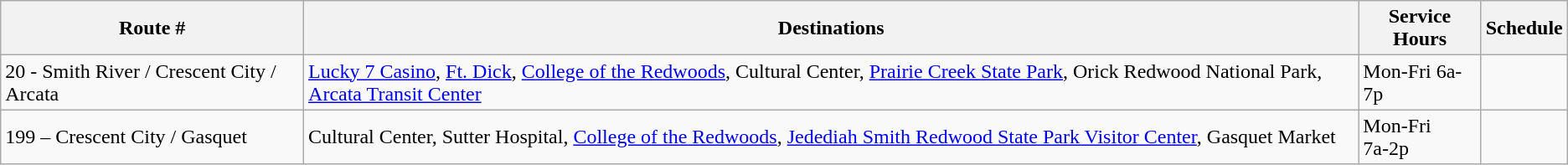<table class="wikitable">
<tr>
<th>Route #</th>
<th>Destinations</th>
<th>Service Hours</th>
<th>Schedule</th>
</tr>
<tr>
<td>20 - Smith River / Crescent City / Arcata</td>
<td><a href='#'>Lucky 7 Casino</a>, <a href='#'>Ft. Dick</a>, <a href='#'>College of the Redwoods</a>, Cultural Center, <a href='#'>Prairie Creek State Park</a>, Orick Redwood National Park, <a href='#'>Arcata Transit Center</a></td>
<td>Mon-Fri 6a-7p</td>
<td></td>
</tr>
<tr>
<td>199 – Crescent City / Gasquet</td>
<td>Cultural Center, Sutter Hospital, <a href='#'>College of the Redwoods</a>, <a href='#'>Jedediah Smith Redwood State Park Visitor Center</a>, Gasquet Market</td>
<td>Mon-Fri<br>7a-2p</td>
<td></td>
</tr>
</table>
